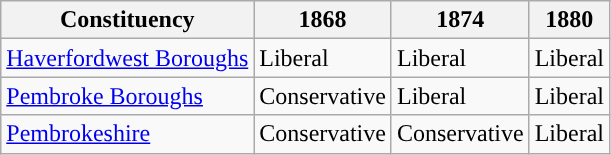<table class="wikitable">
<tr>
<th>Constituency</th>
<th>1868</th>
<th>1874</th>
<th>1880</th>
</tr>
<tr>
<td><a href='#'>Haverfordwest Boroughs</a></td>
<td>Liberal</td>
<td>Liberal</td>
<td>Liberal</td>
</tr>
<tr>
<td><a href='#'>Pembroke Boroughs</a></td>
<td>Conservative</td>
<td>Liberal</td>
<td>Liberal</td>
</tr>
<tr>
<td><a href='#'>Pembrokeshire</a></td>
<td>Conservative</td>
<td>Conservative</td>
<td>Liberal</td>
</tr>
</table>
